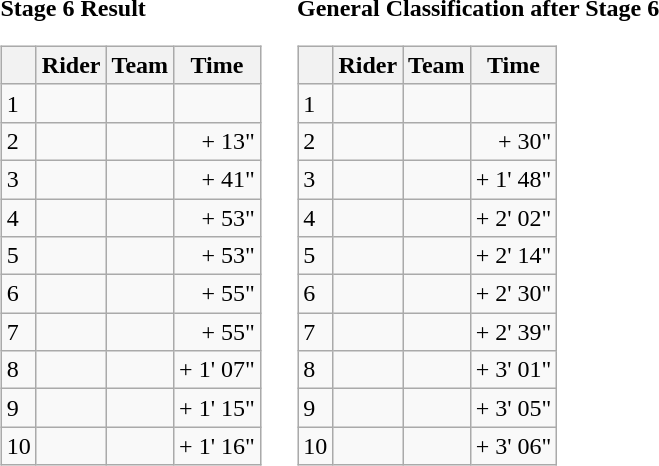<table>
<tr>
<td><strong>Stage 6 Result</strong><br><table class="wikitable">
<tr>
<th></th>
<th>Rider</th>
<th>Team</th>
<th>Time</th>
</tr>
<tr>
<td>1</td>
<td></td>
<td></td>
<td align="right"></td>
</tr>
<tr>
<td>2</td>
<td></td>
<td></td>
<td align="right">+ 13"</td>
</tr>
<tr>
<td>3</td>
<td></td>
<td></td>
<td align="right">+ 41"</td>
</tr>
<tr>
<td>4</td>
<td></td>
<td></td>
<td align="right">+ 53"</td>
</tr>
<tr>
<td>5</td>
<td> </td>
<td></td>
<td align="right">+ 53"</td>
</tr>
<tr>
<td>6</td>
<td></td>
<td></td>
<td align="right">+ 55"</td>
</tr>
<tr>
<td>7</td>
<td></td>
<td></td>
<td align="right">+ 55"</td>
</tr>
<tr>
<td>8</td>
<td></td>
<td></td>
<td align="right">+ 1' 07"</td>
</tr>
<tr>
<td>9</td>
<td></td>
<td></td>
<td align="right">+ 1' 15"</td>
</tr>
<tr>
<td>10</td>
<td> </td>
<td></td>
<td align="right">+ 1' 16"</td>
</tr>
</table>
</td>
<td></td>
<td><strong>General Classification after Stage 6</strong><br><table class="wikitable">
<tr>
<th></th>
<th>Rider</th>
<th>Team</th>
<th>Time</th>
</tr>
<tr>
<td>1</td>
<td> </td>
<td></td>
<td align="right"></td>
</tr>
<tr>
<td>2</td>
<td></td>
<td></td>
<td align="right">+ 30"</td>
</tr>
<tr>
<td>3</td>
<td> </td>
<td></td>
<td align="right">+ 1' 48"</td>
</tr>
<tr>
<td>4</td>
<td></td>
<td></td>
<td align="right">+ 2' 02"</td>
</tr>
<tr>
<td>5</td>
<td></td>
<td></td>
<td align="right">+ 2' 14"</td>
</tr>
<tr>
<td>6</td>
<td></td>
<td></td>
<td align="right">+ 2' 30"</td>
</tr>
<tr>
<td>7</td>
<td></td>
<td></td>
<td align="right">+ 2' 39"</td>
</tr>
<tr>
<td>8</td>
<td></td>
<td></td>
<td align="right">+ 3' 01"</td>
</tr>
<tr>
<td>9</td>
<td></td>
<td></td>
<td align="right">+ 3' 05"</td>
</tr>
<tr>
<td>10</td>
<td></td>
<td></td>
<td align="right">+ 3' 06"</td>
</tr>
</table>
</td>
</tr>
</table>
